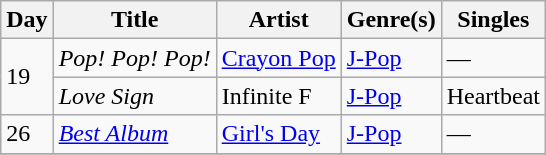<table class="wikitable sortable" style="text-align: left;">
<tr>
<th>Day</th>
<th>Title</th>
<th>Artist</th>
<th>Genre(s)</th>
<th>Singles</th>
</tr>
<tr>
<td rowspan="2">19</td>
<td><em>Pop! Pop! Pop!</em></td>
<td><a href='#'>Crayon Pop</a></td>
<td><a href='#'>J-Pop</a></td>
<td>—</td>
</tr>
<tr>
<td><em>Love Sign</em></td>
<td>Infinite F</td>
<td><a href='#'>J-Pop</a></td>
<td>Heartbeat</td>
</tr>
<tr>
<td>26</td>
<td><em><a href='#'>Best Album</a></em></td>
<td><a href='#'>Girl's Day</a></td>
<td><a href='#'>J-Pop</a></td>
<td>—</td>
</tr>
<tr>
</tr>
</table>
